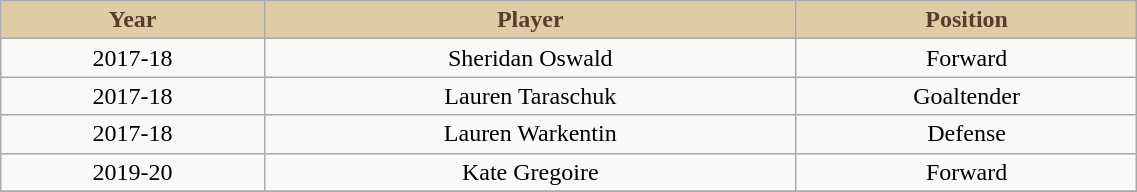<table class="wikitable" width="60%">
<tr align="center"  style="background:#DDCCA5;color:#593D2B;">
<td><strong>Year</strong></td>
<td><strong>Player</strong></td>
<td><strong>Position</strong></td>
</tr>
<tr align="center" bgcolor="">
<td>2017-18</td>
<td>Sheridan Oswald</td>
<td>Forward</td>
</tr>
<tr align="center" bgcolor="">
<td>2017-18</td>
<td>Lauren Taraschuk</td>
<td>Goaltender</td>
</tr>
<tr align="center" bgcolor="">
<td>2017-18</td>
<td>Lauren Warkentin</td>
<td>Defense</td>
</tr>
<tr align="center" bgcolor="">
<td>2019-20</td>
<td>Kate Gregoire</td>
<td>Forward</td>
</tr>
<tr align="center" bgcolor="">
</tr>
</table>
